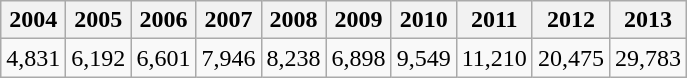<table class="wikitable">
<tr>
<th>2004</th>
<th>2005</th>
<th>2006</th>
<th>2007</th>
<th>2008</th>
<th>2009</th>
<th>2010</th>
<th>2011</th>
<th>2012</th>
<th>2013</th>
</tr>
<tr>
<td> 4,831</td>
<td> 6,192</td>
<td> 6,601</td>
<td> 7,946</td>
<td> 8,238</td>
<td> 6,898</td>
<td> 9,549</td>
<td> 11,210</td>
<td> 20,475</td>
<td> 29,783</td>
</tr>
</table>
